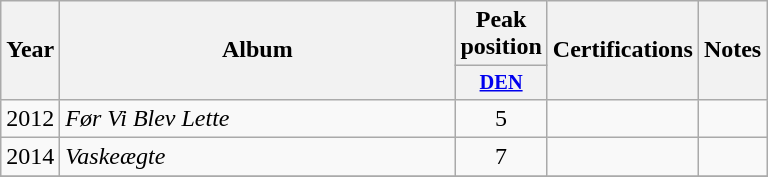<table class="wikitable plainrowheaders" style="text-align:center;">
<tr>
<th scope="col" rowspan="2">Year</th>
<th scope="col" rowspan="2" style="width:16em;">Album</th>
<th scope="col">Peak position</th>
<th scope="col" rowspan="2">Certifications</th>
<th scope="col" rowspan="2">Notes</th>
</tr>
<tr>
<th scope="col" style="width:3em;font-size:85%;"><a href='#'>DEN</a><br></th>
</tr>
<tr>
<td>2012</td>
<td style="text-align:left;"><em>Før Vi Blev Lette</em></td>
<td>5</td>
<td style="text-align:left;"></td>
<td style="text-align:left;"></td>
</tr>
<tr>
<td>2014</td>
<td style="text-align:left;"><em>Vaskeægte</em></td>
<td>7</td>
<td style="text-align:left;"></td>
<td style="text-align:left;"></td>
</tr>
<tr>
</tr>
</table>
